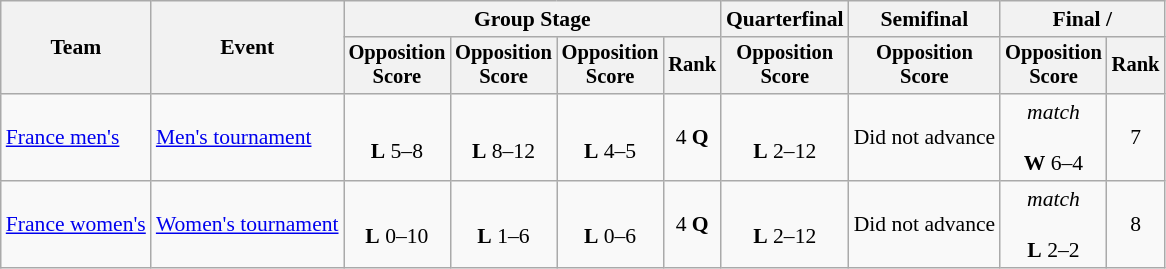<table class="wikitable" style="font-size:90%;text-align:center">
<tr>
<th rowspan="2">Team</th>
<th rowspan="2">Event</th>
<th colspan="4">Group Stage</th>
<th>Quarterfinal</th>
<th>Semifinal</th>
<th colspan="2">Final / </th>
</tr>
<tr style="font-size:95%">
<th>Opposition<br>Score</th>
<th>Opposition<br>Score</th>
<th>Opposition<br>Score</th>
<th>Rank</th>
<th>Opposition<br>Score</th>
<th>Opposition<br>Score</th>
<th>Opposition<br>Score</th>
<th>Rank</th>
</tr>
<tr>
<td align=left><a href='#'>France men's</a></td>
<td align=left><a href='#'>Men's tournament</a></td>
<td><br><strong>L</strong> 5–8</td>
<td><br><strong>L</strong> 8–12</td>
<td><br><strong>L</strong> 4–5</td>
<td>4 <strong>Q</strong></td>
<td><br><strong>L</strong> 2–12</td>
<td>Did not advance</td>
<td><em> match</em><br><br><strong>W</strong> 6–4</td>
<td>7</td>
</tr>
<tr>
<td align=left><a href='#'>France women's</a></td>
<td align=left><a href='#'>Women's tournament</a></td>
<td><br><strong>L</strong> 0–10</td>
<td><br><strong>L</strong> 1–6</td>
<td><br><strong>L</strong> 0–6</td>
<td>4 <strong>Q</strong></td>
<td><br><strong>L</strong> 2–12</td>
<td>Did not advance</td>
<td><em> match</em><br><br><strong>L</strong> 2–2 </td>
<td>8</td>
</tr>
</table>
